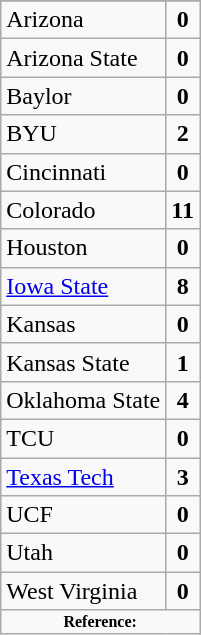<table class="wikitable sortable">
<tr>
</tr>
<tr>
<td>Arizona</td>
<td style="text-align: center;"><strong>0</strong></td>
</tr>
<tr>
<td>Arizona State</td>
<td style="text-align: center;"><strong>0</strong></td>
</tr>
<tr>
<td>Baylor</td>
<td style="text-align: center;"><strong>0</strong></td>
</tr>
<tr>
<td>BYU</td>
<td style="text-align: center;"><strong>2</strong></td>
</tr>
<tr>
<td>Cincinnati</td>
<td style="text-align: center;"><strong>0</strong></td>
</tr>
<tr>
<td>Colorado</td>
<td style="text-align: center;"><strong>11</strong></td>
</tr>
<tr>
<td>Houston</td>
<td style="text-align: center;"><strong>0</strong></td>
</tr>
<tr>
<td><a href='#'>Iowa State</a></td>
<td style="text-align: center;"><strong>8</strong></td>
</tr>
<tr>
<td>Kansas</td>
<td style="text-align: center;"><strong>0</strong></td>
</tr>
<tr>
<td>Kansas State</td>
<td style="text-align: center;"><strong>1</strong></td>
</tr>
<tr>
<td>Oklahoma State</td>
<td style="text-align: center;"><strong>4</strong></td>
</tr>
<tr>
<td>TCU</td>
<td style="text-align: center;"><strong>0</strong></td>
</tr>
<tr>
<td><a href='#'>Texas Tech</a></td>
<td style="text-align: center;"><strong>3</strong></td>
</tr>
<tr>
<td>UCF</td>
<td style="text-align: center;"><strong>0</strong></td>
</tr>
<tr>
<td>Utah</td>
<td style="text-align: center;"><strong>0</strong></td>
</tr>
<tr>
<td>West Virginia</td>
<td style="text-align: center;"><strong>0</strong></td>
</tr>
<tr>
<td colspan="4"  style="font-size:8pt; text-align:center;"><strong>Reference:</strong></td>
</tr>
</table>
